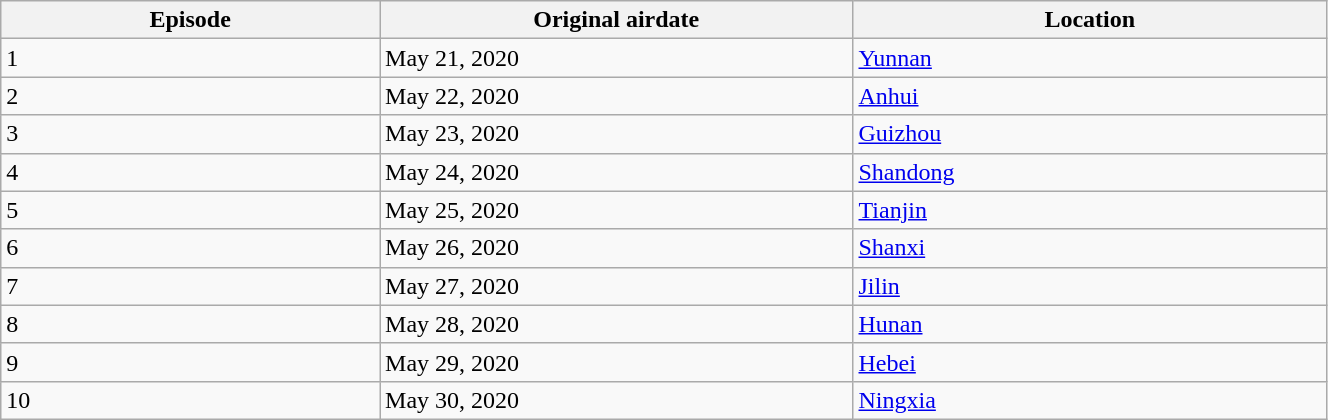<table class="wikitable" style="width: 70%">
<tr>
<th style="width: 8%">Episode</th>
<th style="width: 10%">Original airdate</th>
<th style="width: 10%">Location</th>
</tr>
<tr>
<td>1</td>
<td>May 21, 2020</td>
<td><a href='#'>Yunnan</a></td>
</tr>
<tr>
<td>2</td>
<td>May 22, 2020</td>
<td><a href='#'>Anhui</a></td>
</tr>
<tr>
<td>3</td>
<td>May 23, 2020</td>
<td><a href='#'>Guizhou</a></td>
</tr>
<tr>
<td>4</td>
<td>May 24, 2020</td>
<td><a href='#'>Shandong</a></td>
</tr>
<tr>
<td>5</td>
<td>May 25, 2020</td>
<td><a href='#'>Tianjin</a></td>
</tr>
<tr>
<td>6</td>
<td>May 26, 2020</td>
<td><a href='#'>Shanxi</a></td>
</tr>
<tr>
<td>7</td>
<td>May 27, 2020</td>
<td><a href='#'>Jilin</a></td>
</tr>
<tr>
<td>8</td>
<td>May 28, 2020</td>
<td><a href='#'>Hunan</a></td>
</tr>
<tr>
<td>9</td>
<td>May 29, 2020</td>
<td><a href='#'>Hebei</a></td>
</tr>
<tr>
<td>10</td>
<td>May 30, 2020</td>
<td><a href='#'>Ningxia</a></td>
</tr>
</table>
